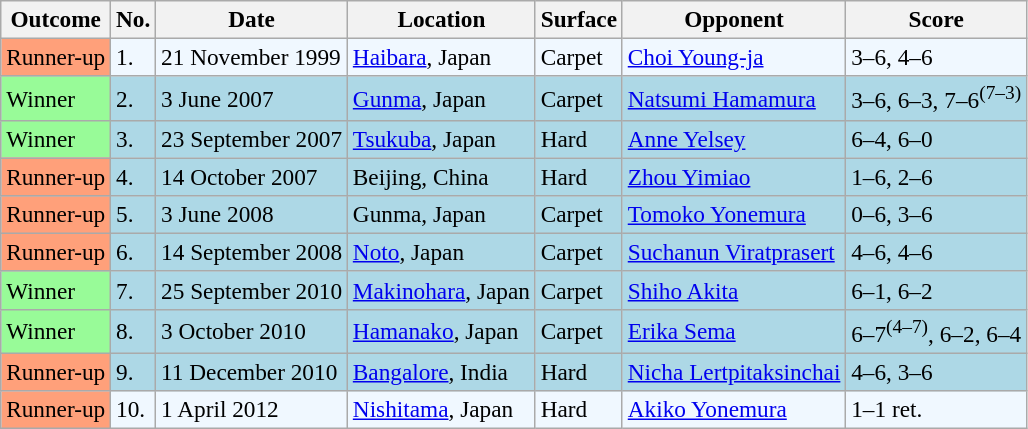<table class="sortable wikitable" style="font-size:97%;">
<tr>
<th>Outcome</th>
<th>No.</th>
<th>Date</th>
<th>Location</th>
<th>Surface</th>
<th>Opponent</th>
<th class="unsortable">Score</th>
</tr>
<tr style="background:#f0f8ff;">
<td bgcolor="FFA07A">Runner-up</td>
<td>1.</td>
<td>21 November 1999</td>
<td><a href='#'>Haibara</a>, Japan</td>
<td>Carpet</td>
<td> <a href='#'>Choi Young-ja</a></td>
<td>3–6, 4–6</td>
</tr>
<tr style="background:lightblue;">
<td bgcolor="98FB98">Winner</td>
<td>2.</td>
<td>3 June 2007</td>
<td><a href='#'>Gunma</a>, Japan</td>
<td>Carpet</td>
<td> <a href='#'>Natsumi Hamamura</a></td>
<td>3–6, 6–3, 7–6<sup>(7–3)</sup></td>
</tr>
<tr style="background:lightblue;">
<td bgcolor="98FB98">Winner</td>
<td>3.</td>
<td>23 September 2007</td>
<td><a href='#'>Tsukuba</a>, Japan</td>
<td>Hard</td>
<td> <a href='#'>Anne Yelsey</a></td>
<td>6–4, 6–0</td>
</tr>
<tr style="background:lightblue;">
<td bgcolor="FFA07A">Runner-up</td>
<td>4.</td>
<td>14 October 2007</td>
<td>Beijing, China</td>
<td>Hard</td>
<td> <a href='#'>Zhou Yimiao</a></td>
<td>1–6, 2–6</td>
</tr>
<tr style="background:lightblue;">
<td bgcolor="FFA07A">Runner-up</td>
<td>5.</td>
<td>3 June 2008</td>
<td>Gunma, Japan</td>
<td>Carpet</td>
<td> <a href='#'>Tomoko Yonemura</a></td>
<td>0–6, 3–6</td>
</tr>
<tr style="background:lightblue;">
<td bgcolor="FFA07A">Runner-up</td>
<td>6.</td>
<td>14 September 2008</td>
<td><a href='#'>Noto</a>, Japan</td>
<td>Carpet</td>
<td> <a href='#'>Suchanun Viratprasert</a></td>
<td>4–6, 4–6</td>
</tr>
<tr style="background:lightblue;">
<td bgcolor="98FB98">Winner</td>
<td>7.</td>
<td>25 September 2010</td>
<td><a href='#'>Makinohara</a>, Japan</td>
<td>Carpet</td>
<td> <a href='#'>Shiho Akita</a></td>
<td>6–1, 6–2</td>
</tr>
<tr style="background:lightblue;">
<td bgcolor="98FB98">Winner</td>
<td>8.</td>
<td>3 October 2010</td>
<td><a href='#'>Hamanako</a>, Japan</td>
<td>Carpet</td>
<td> <a href='#'>Erika Sema</a></td>
<td>6–7<sup>(4–7)</sup>, 6–2, 6–4</td>
</tr>
<tr style="background:lightblue;">
<td bgcolor="FFA07A">Runner-up</td>
<td>9.</td>
<td>11 December 2010</td>
<td><a href='#'>Bangalore</a>, India</td>
<td>Hard</td>
<td> <a href='#'>Nicha Lertpitaksinchai</a></td>
<td>4–6, 3–6</td>
</tr>
<tr style="background:#f0f8ff;">
<td bgcolor="FFA07A">Runner-up</td>
<td>10.</td>
<td>1 April 2012</td>
<td><a href='#'>Nishitama</a>, Japan</td>
<td>Hard</td>
<td> <a href='#'>Akiko Yonemura</a></td>
<td>1–1 ret.</td>
</tr>
</table>
